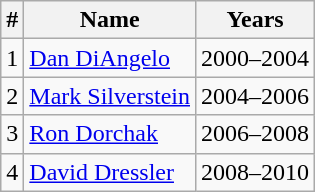<table class="wikitable">
<tr>
<th>#</th>
<th>Name</th>
<th>Years</th>
</tr>
<tr>
<td>1</td>
<td><a href='#'>Dan DiAngelo</a></td>
<td>2000–2004</td>
</tr>
<tr>
<td>2</td>
<td><a href='#'>Mark Silverstein</a></td>
<td>2004–2006</td>
</tr>
<tr>
<td>3</td>
<td><a href='#'>Ron Dorchak</a></td>
<td>2006–2008</td>
</tr>
<tr>
<td>4</td>
<td><a href='#'>David Dressler</a></td>
<td>2008–2010</td>
</tr>
</table>
